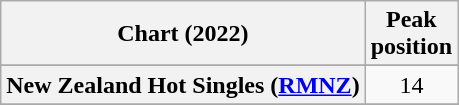<table class="wikitable sortable plainrowheaders" style="text-align:center">
<tr>
<th scope="col">Chart (2022)</th>
<th scope="col">Peak<br>position</th>
</tr>
<tr>
</tr>
<tr>
<th scope="row">New Zealand Hot Singles (<a href='#'>RMNZ</a>)</th>
<td>14</td>
</tr>
<tr>
</tr>
<tr>
</tr>
<tr>
</tr>
</table>
